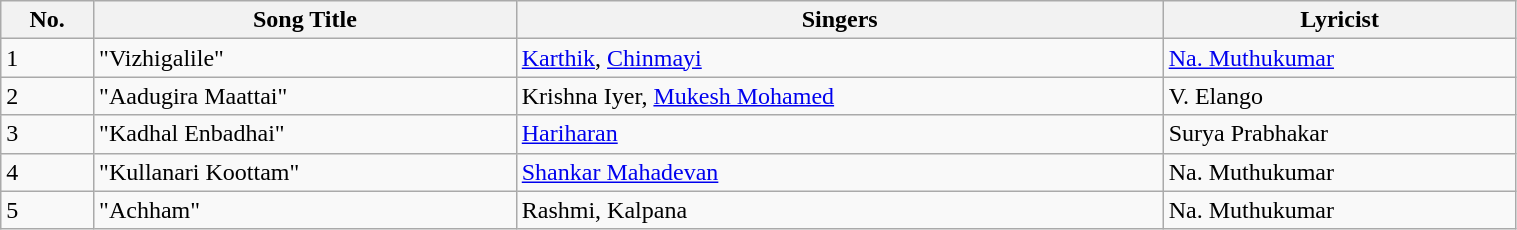<table class="wikitable" style="width:80%;">
<tr>
<th>No.</th>
<th>Song Title</th>
<th>Singers</th>
<th>Lyricist</th>
</tr>
<tr>
<td>1</td>
<td>"Vizhigalile"</td>
<td><a href='#'>Karthik</a>, <a href='#'>Chinmayi</a></td>
<td><a href='#'>Na. Muthukumar</a></td>
</tr>
<tr>
<td>2</td>
<td>"Aadugira Maattai"</td>
<td>Krishna Iyer, <a href='#'>Mukesh Mohamed</a></td>
<td>V. Elango</td>
</tr>
<tr>
<td>3</td>
<td>"Kadhal Enbadhai"</td>
<td><a href='#'>Hariharan</a></td>
<td>Surya Prabhakar</td>
</tr>
<tr>
<td>4</td>
<td>"Kullanari Koottam"</td>
<td><a href='#'>Shankar Mahadevan</a></td>
<td>Na. Muthukumar</td>
</tr>
<tr>
<td>5</td>
<td>"Achham"</td>
<td>Rashmi, Kalpana</td>
<td>Na. Muthukumar</td>
</tr>
</table>
